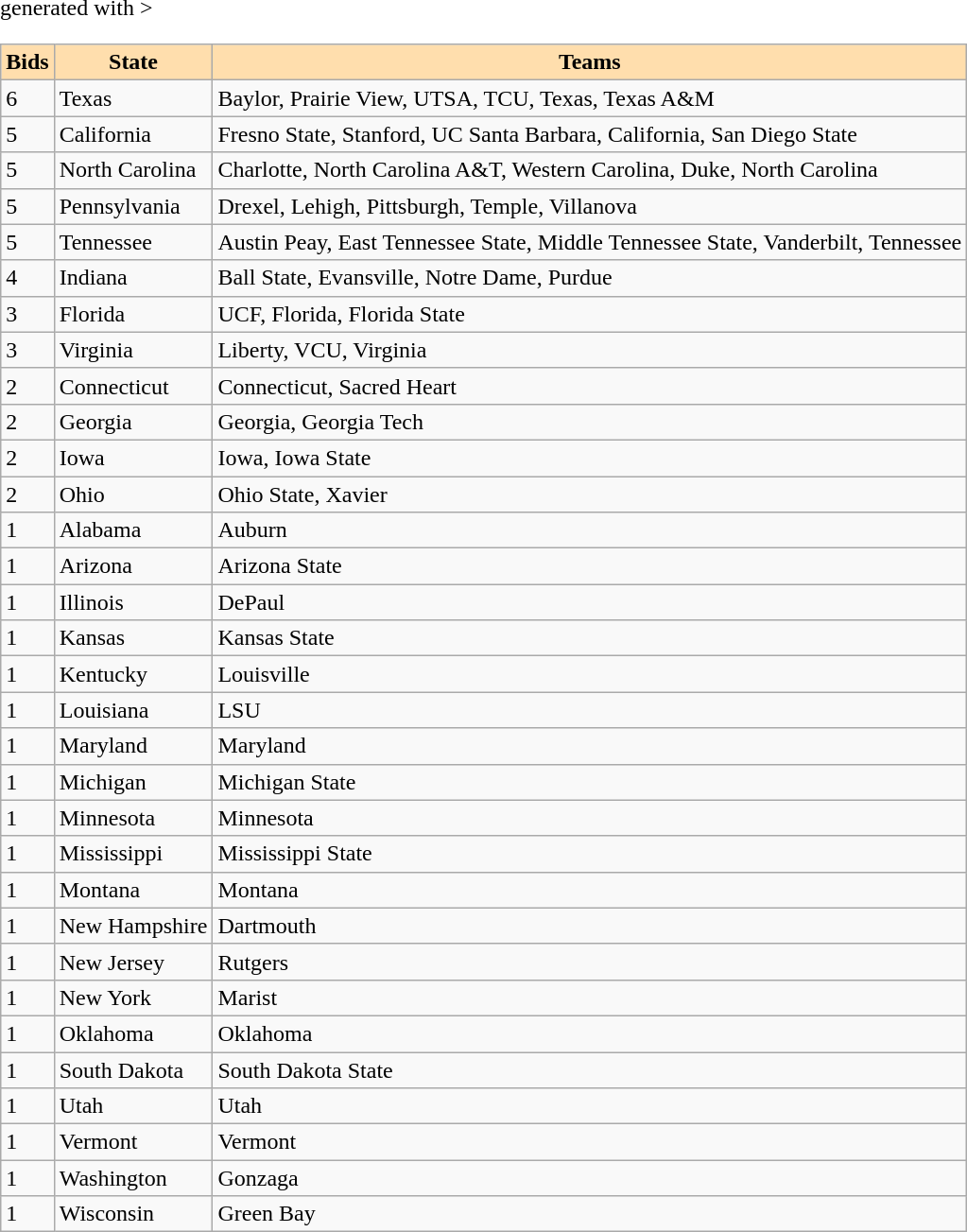<table class="wikitable sortable" <hiddentext>generated with >
<tr>
<th style="background-color:#FFDEAD;">Bids</th>
<th style="background-color:#FFDEAD;">State</th>
<th style="background-color:#FFDEAD;">Teams</th>
</tr>
<tr valign="bottom">
<td height="14">6</td>
<td>Texas</td>
<td>Baylor, Prairie View, UTSA, TCU, Texas, Texas A&M</td>
</tr>
<tr valign="bottom">
<td height="14">5</td>
<td>California</td>
<td>Fresno State, Stanford, UC Santa Barbara, California, San Diego State</td>
</tr>
<tr valign="bottom">
<td height="14">5</td>
<td>North Carolina</td>
<td>Charlotte, North Carolina A&T, Western Carolina, Duke, North Carolina</td>
</tr>
<tr valign="bottom">
<td height="14">5</td>
<td>Pennsylvania</td>
<td>Drexel, Lehigh, Pittsburgh, Temple, Villanova</td>
</tr>
<tr valign="bottom">
<td height="14">5</td>
<td>Tennessee</td>
<td>Austin Peay, East Tennessee State, Middle Tennessee State, Vanderbilt, Tennessee</td>
</tr>
<tr valign="bottom">
<td height="14">4</td>
<td>Indiana</td>
<td>Ball State, Evansville, Notre Dame, Purdue</td>
</tr>
<tr valign="bottom">
<td height="14">3</td>
<td>Florida</td>
<td>UCF, Florida, Florida State</td>
</tr>
<tr valign="bottom">
<td height="14">3</td>
<td>Virginia</td>
<td>Liberty, VCU, Virginia</td>
</tr>
<tr valign="bottom">
<td height="14">2</td>
<td>Connecticut</td>
<td>Connecticut, Sacred Heart</td>
</tr>
<tr valign="bottom">
<td height="14">2</td>
<td>Georgia</td>
<td>Georgia, Georgia Tech</td>
</tr>
<tr valign="bottom">
<td height="14">2</td>
<td>Iowa</td>
<td>Iowa, Iowa State</td>
</tr>
<tr valign="bottom">
<td height="14">2</td>
<td>Ohio</td>
<td>Ohio State, Xavier</td>
</tr>
<tr valign="bottom">
<td height="14">1</td>
<td>Alabama</td>
<td>Auburn</td>
</tr>
<tr valign="bottom">
<td height="14">1</td>
<td>Arizona</td>
<td>Arizona State</td>
</tr>
<tr valign="bottom">
<td height="14">1</td>
<td>Illinois</td>
<td>DePaul</td>
</tr>
<tr valign="bottom">
<td height="14">1</td>
<td>Kansas</td>
<td>Kansas State</td>
</tr>
<tr valign="bottom">
<td height="14">1</td>
<td>Kentucky</td>
<td>Louisville</td>
</tr>
<tr valign="bottom">
<td height="14">1</td>
<td>Louisiana</td>
<td>LSU</td>
</tr>
<tr valign="bottom">
<td height="14">1</td>
<td>Maryland</td>
<td>Maryland</td>
</tr>
<tr valign="bottom">
<td height="14">1</td>
<td>Michigan</td>
<td>Michigan State</td>
</tr>
<tr valign="bottom">
<td height="14">1</td>
<td>Minnesota</td>
<td>Minnesota</td>
</tr>
<tr valign="bottom">
<td height="14">1</td>
<td>Mississippi</td>
<td>Mississippi State</td>
</tr>
<tr valign="bottom">
<td height="14">1</td>
<td>Montana</td>
<td>Montana</td>
</tr>
<tr valign="bottom">
<td height="14">1</td>
<td>New Hampshire</td>
<td>Dartmouth</td>
</tr>
<tr valign="bottom">
<td height="14">1</td>
<td>New Jersey</td>
<td>Rutgers</td>
</tr>
<tr valign="bottom">
<td height="14">1</td>
<td>New York</td>
<td>Marist</td>
</tr>
<tr valign="bottom">
<td height="14">1</td>
<td>Oklahoma</td>
<td>Oklahoma</td>
</tr>
<tr valign="bottom">
<td height="14">1</td>
<td>South Dakota</td>
<td>South Dakota State</td>
</tr>
<tr valign="bottom">
<td height="14">1</td>
<td>Utah</td>
<td>Utah</td>
</tr>
<tr valign="bottom">
<td height="14">1</td>
<td>Vermont</td>
<td>Vermont</td>
</tr>
<tr valign="bottom">
<td height="14">1</td>
<td>Washington</td>
<td>Gonzaga</td>
</tr>
<tr valign="bottom">
<td height="14">1</td>
<td>Wisconsin</td>
<td>Green Bay</td>
</tr>
</table>
